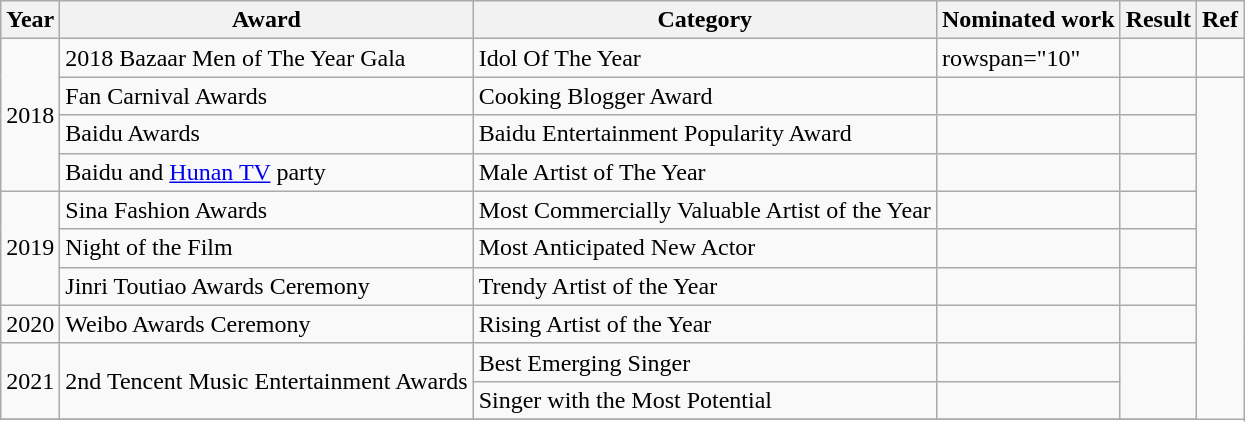<table class="wikitable">
<tr>
<th>Year</th>
<th>Award</th>
<th>Category</th>
<th>Nominated work</th>
<th>Result</th>
<th>Ref</th>
</tr>
<tr>
<td rowspan="4">2018</td>
<td>2018 Bazaar Men of The Year Gala</td>
<td>Idol Of The Year</td>
<td>rowspan="10"</td>
<td></td>
<td></td>
</tr>
<tr>
<td>Fan Carnival Awards</td>
<td>Cooking Blogger Award</td>
<td></td>
<td></td>
</tr>
<tr>
<td>Baidu Awards</td>
<td>Baidu Entertainment Popularity Award</td>
<td></td>
<td></td>
</tr>
<tr>
<td>Baidu and <a href='#'>Hunan TV</a> party</td>
<td>Male Artist of The Year</td>
<td></td>
<td></td>
</tr>
<tr>
<td rowspan=3>2019</td>
<td>Sina Fashion Awards</td>
<td>Most Commercially Valuable Artist of the Year</td>
<td></td>
<td></td>
</tr>
<tr>
<td>Night of the Film</td>
<td>Most Anticipated New Actor</td>
<td></td>
<td></td>
</tr>
<tr>
<td>Jinri Toutiao Awards Ceremony</td>
<td>Trendy Artist of the Year</td>
<td></td>
<td></td>
</tr>
<tr>
<td>2020</td>
<td>Weibo Awards Ceremony</td>
<td>Rising Artist of the Year</td>
<td></td>
<td></td>
</tr>
<tr>
<td rowspan="2">2021</td>
<td rowspan="2">2nd Tencent Music Entertainment Awards</td>
<td>Best Emerging Singer</td>
<td></td>
<td rowspan="2"></td>
</tr>
<tr>
<td>Singer with the Most Potential</td>
<td></td>
</tr>
<tr>
</tr>
</table>
